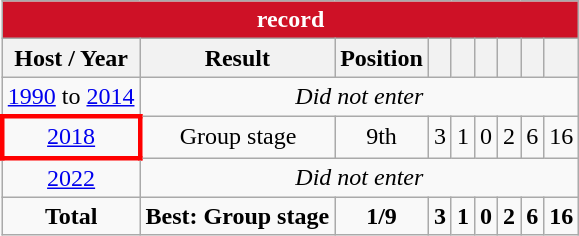<table class="wikitable" style="text-align: center;">
<tr>
<th style="background: #CE1126; color: #FFFFFF;" colspan=9><a href='#'></a> record</th>
</tr>
<tr>
<th>Host / Year</th>
<th>Result</th>
<th>Position</th>
<th></th>
<th></th>
<th></th>
<th></th>
<th></th>
<th></th>
</tr>
<tr>
<td><a href='#'>1990</a> to <a href='#'>2014</a></td>
<td rowspan=1 colspan=8><em>Did not enter</em></td>
</tr>
<tr>
<td style="border:3px solid red"> <a href='#'>2018</a></td>
<td>Group stage</td>
<td>9th</td>
<td>3</td>
<td>1</td>
<td>0</td>
<td>2</td>
<td>6</td>
<td>16</td>
</tr>
<tr>
<td> <a href='#'>2022</a></td>
<td colspan=8><em>Did not enter</em></td>
</tr>
<tr>
<td><strong>Total</strong></td>
<td><strong>Best: Group stage</strong></td>
<td><strong>1/9</strong></td>
<td><strong>3</strong></td>
<td><strong>1</strong></td>
<td><strong>0</strong></td>
<td><strong>2</strong></td>
<td><strong>6</strong></td>
<td><strong>16</strong></td>
</tr>
</table>
